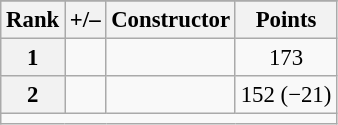<table class="wikitable sortable" style="font-size: 95%;">
<tr>
</tr>
<tr>
<th scope="col">Rank</th>
<th scope="col">+/–</th>
<th scope="col">Constructor</th>
<th scope="col">Points</th>
</tr>
<tr>
<th scope="row">1</th>
<td align="left"></td>
<td></td>
<td align="center">173</td>
</tr>
<tr>
<th scope="row">2</th>
<td align="left"></td>
<td></td>
<td align="center">152 (−21)</td>
</tr>
<tr class="sortbottom">
<td colspan="9"></td>
</tr>
</table>
